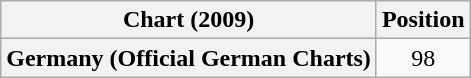<table class="wikitable plainrowheaders" style="text-align:center">
<tr>
<th>Chart (2009)</th>
<th>Position</th>
</tr>
<tr>
<th scope="row">Germany (Official German Charts)</th>
<td>98</td>
</tr>
</table>
